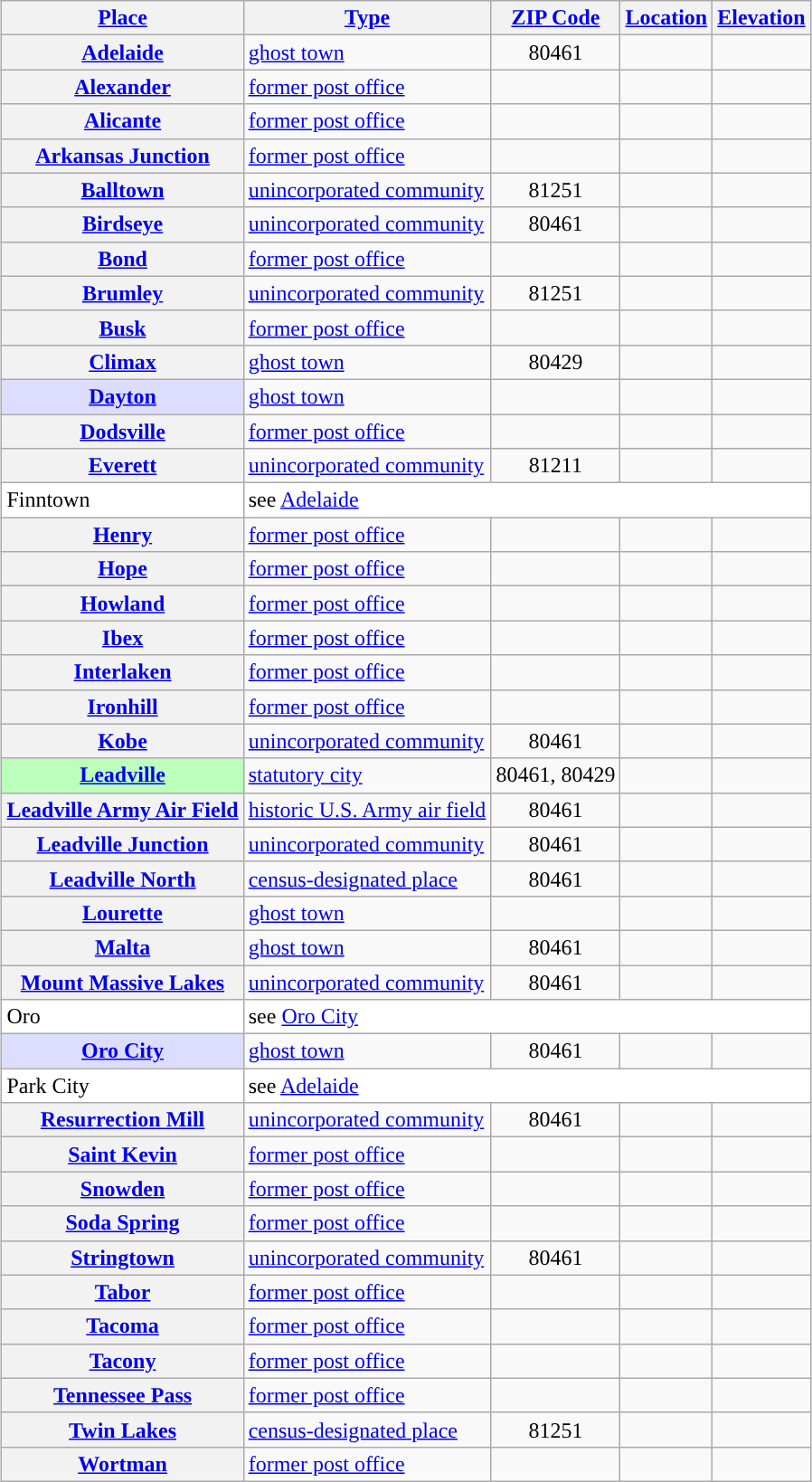<table class="wikitable sortable  plainrowheaders" style="margin:auto;">
<tr>
<th scope=col><a href='#'>Place</a></th>
<th scope=col><a href='#'>Type</a></th>
<th scope=col><a href='#'>ZIP Code</a></th>
<th scope=col><a href='#'>Location</a></th>
<th scope=col><a href='#'>Elevation</a></th>
</tr>
<tr>
<th scope=row><a href='#'>Adelaide</a></th>
<td><a href='#'>ghost town</a></td>
<td align=center>80461</td>
<td></td>
<td align=right></td>
</tr>
<tr>
<th scope=row><a href='#'>Alexander</a></th>
<td><a href='#'>former post office</a></td>
<td align=center></td>
<td></td>
<td></td>
</tr>
<tr>
<th scope=row><a href='#'>Alicante</a></th>
<td><a href='#'>former post office</a></td>
<td align=center></td>
<td></td>
<td></td>
</tr>
<tr>
<th scope=row><a href='#'>Arkansas Junction</a></th>
<td><a href='#'>former post office</a></td>
<td align=center></td>
<td></td>
<td></td>
</tr>
<tr>
<th scope=row><a href='#'>Balltown</a></th>
<td><a href='#'>unincorporated community</a></td>
<td align=center>81251</td>
<td></td>
<td align=right></td>
</tr>
<tr>
<th scope=row><a href='#'>Birdseye</a></th>
<td><a href='#'>unincorporated community</a></td>
<td align=center>80461</td>
<td></td>
<td align=right></td>
</tr>
<tr>
<th scope=row><a href='#'>Bond</a></th>
<td><a href='#'>former post office</a></td>
<td align=center></td>
<td></td>
<td></td>
</tr>
<tr>
<th scope=row><a href='#'>Brumley</a></th>
<td><a href='#'>unincorporated community</a></td>
<td align=center>81251</td>
<td></td>
<td align=right></td>
</tr>
<tr>
<th scope=row><a href='#'>Busk</a></th>
<td><a href='#'>former post office</a></td>
<td align=center></td>
<td></td>
<td></td>
</tr>
<tr>
<th scope=row><a href='#'>Climax</a></th>
<td><a href='#'>ghost town</a></td>
<td align=center>80429</td>
<td></td>
<td align=right></td>
</tr>
<tr>
<th scope=row style="background:#DDDDFF;"><a href='#'>Dayton</a></th>
<td><a href='#'>ghost town</a></td>
<td align=center></td>
<td></td>
<td></td>
</tr>
<tr>
<th scope=row><a href='#'>Dodsville</a></th>
<td><a href='#'>former post office</a></td>
<td align=center></td>
<td></td>
<td></td>
</tr>
<tr>
<th scope=row><a href='#'>Everett</a></th>
<td><a href='#'>unincorporated community</a></td>
<td align=center>81211</td>
<td></td>
<td align=right></td>
</tr>
<tr bgcolor=white>
<td>Finntown</td>
<td colspan=4>see <a href='#'>Adelaide</a></td>
</tr>
<tr>
<th scope=row><a href='#'>Henry</a></th>
<td><a href='#'>former post office</a></td>
<td align=center></td>
<td></td>
<td></td>
</tr>
<tr>
<th scope=row><a href='#'>Hope</a></th>
<td><a href='#'>former post office</a></td>
<td align=center></td>
<td></td>
<td></td>
</tr>
<tr>
<th scope=row><a href='#'>Howland</a></th>
<td><a href='#'>former post office</a></td>
<td align=center></td>
<td></td>
<td></td>
</tr>
<tr>
<th scope=row><a href='#'>Ibex</a></th>
<td><a href='#'>former post office</a></td>
<td align=center></td>
<td></td>
<td></td>
</tr>
<tr>
<th scope=row><a href='#'>Interlaken</a></th>
<td><a href='#'>former post office</a></td>
<td align=center></td>
<td></td>
<td></td>
</tr>
<tr>
<th scope=row><a href='#'>Ironhill</a></th>
<td><a href='#'>former post office</a></td>
<td align=center></td>
<td></td>
<td></td>
</tr>
<tr>
<th scope=row><a href='#'>Kobe</a></th>
<td><a href='#'>unincorporated community</a></td>
<td align=center>80461</td>
<td></td>
<td align=right></td>
</tr>
<tr>
<th scope=row style="background:#BBFFBB;"><a href='#'>Leadville</a></th>
<td><a href='#'>statutory city</a></td>
<td align=center>80461, 80429</td>
<td></td>
<td align=right></td>
</tr>
<tr>
<th scope=row><a href='#'>Leadville Army Air Field</a></th>
<td><a href='#'>historic U.S. Army air field</a></td>
<td align=center>80461</td>
<td></td>
<td align=right></td>
</tr>
<tr>
<th scope=row><a href='#'>Leadville Junction</a></th>
<td><a href='#'>unincorporated community</a></td>
<td align=center>80461</td>
<td></td>
<td align=right></td>
</tr>
<tr>
<th scope=row><a href='#'>Leadville North</a></th>
<td><a href='#'>census-designated place</a></td>
<td align=center>80461</td>
<td></td>
<td align=right></td>
</tr>
<tr>
<th scope=row><a href='#'>Lourette</a></th>
<td><a href='#'>ghost town</a></td>
<td align=center></td>
<td></td>
<td></td>
</tr>
<tr>
<th scope=row><a href='#'>Malta</a></th>
<td><a href='#'>ghost town</a></td>
<td align=center>80461</td>
<td></td>
<td align=right></td>
</tr>
<tr>
<th scope=row><a href='#'>Mount Massive Lakes</a></th>
<td><a href='#'>unincorporated community</a></td>
<td align=center>80461</td>
<td></td>
<td align=right></td>
</tr>
<tr bgcolor=white>
<td>Oro</td>
<td colspan=4>see <a href='#'>Oro City</a></td>
</tr>
<tr>
<th scope=row style="background:#DDDDFF;"><a href='#'>Oro City</a></th>
<td><a href='#'>ghost town</a></td>
<td align=center>80461</td>
<td></td>
<td align=right></td>
</tr>
<tr bgcolor=white>
<td>Park City</td>
<td colspan=4>see <a href='#'>Adelaide</a></td>
</tr>
<tr>
<th scope=row><a href='#'>Resurrection Mill</a></th>
<td><a href='#'>unincorporated community</a></td>
<td align=center>80461</td>
<td></td>
<td align=right></td>
</tr>
<tr>
<th scope=row><a href='#'>Saint Kevin</a></th>
<td><a href='#'>former post office</a></td>
<td align=center></td>
<td></td>
<td></td>
</tr>
<tr>
<th scope=row><a href='#'>Snowden</a></th>
<td><a href='#'>former post office</a></td>
<td align=center></td>
<td></td>
<td></td>
</tr>
<tr>
<th scope=row><a href='#'>Soda Spring</a></th>
<td><a href='#'>former post office</a></td>
<td align=center></td>
<td></td>
<td></td>
</tr>
<tr>
<th scope=row><a href='#'>Stringtown</a></th>
<td><a href='#'>unincorporated community</a></td>
<td align=center>80461</td>
<td></td>
<td align=right></td>
</tr>
<tr>
<th scope=row><a href='#'>Tabor</a></th>
<td><a href='#'>former post office</a></td>
<td align=center></td>
<td></td>
<td></td>
</tr>
<tr>
<th scope=row><a href='#'>Tacoma</a></th>
<td><a href='#'>former post office</a></td>
<td align=center></td>
<td></td>
<td></td>
</tr>
<tr>
<th scope=row><a href='#'>Tacony</a></th>
<td><a href='#'>former post office</a></td>
<td align=center></td>
<td></td>
<td></td>
</tr>
<tr>
<th scope=row><a href='#'>Tennessee Pass</a></th>
<td><a href='#'>former post office</a></td>
<td align=center></td>
<td></td>
<td></td>
</tr>
<tr>
<th scope=row><a href='#'>Twin Lakes</a></th>
<td><a href='#'>census-designated place</a></td>
<td align=center>81251</td>
<td></td>
<td align=right></td>
</tr>
<tr>
<th scope=row><a href='#'>Wortman</a></th>
<td><a href='#'>former post office</a></td>
<td align=center></td>
<td></td>
<td></td>
</tr>
</table>
